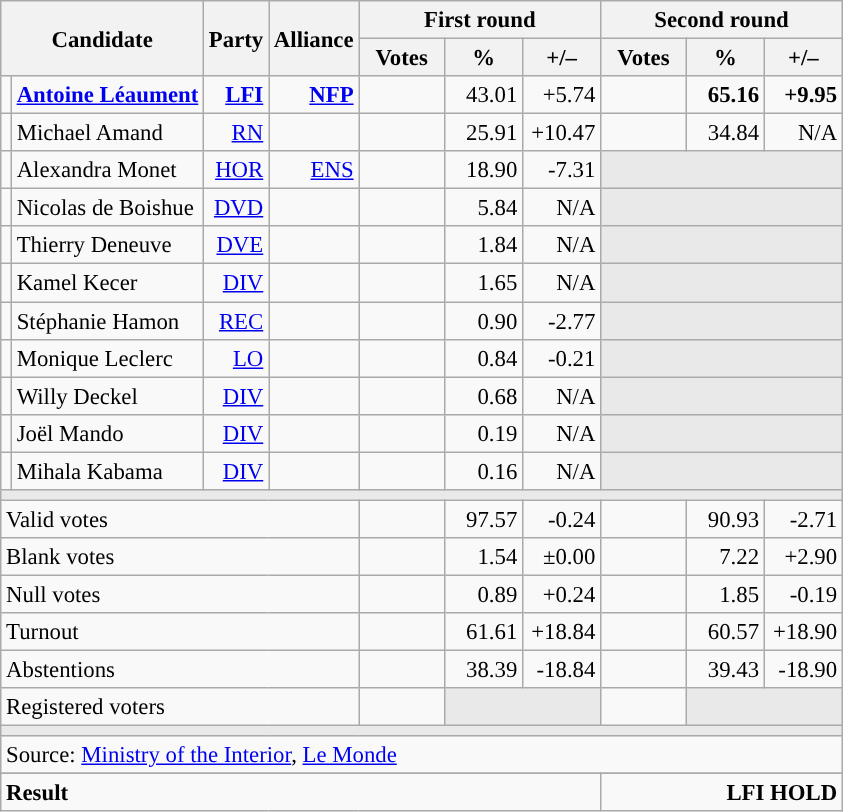<table class="wikitable" style="text-align:right;font-size:95%;">
<tr>
<th rowspan="2" colspan="2">Candidate</th>
<th rowspan="2">Party</th>
<th rowspan="2">Alliance</th>
<th colspan="3">First round</th>
<th colspan="3">Second round</th>
</tr>
<tr>
<th style="width:50px;">Votes</th>
<th style="width:45px;">%</th>
<th style="width:45px;">+/–</th>
<th style="width:50px;">Votes</th>
<th style="width:45px;">%</th>
<th style="width:45px;">+/–</th>
</tr>
<tr>
<td style="color:inherit;background:"></td>
<td style="text-align:left;"><strong><a href='#'>Antoine Léaument</a></strong></td>
<td><a href='#'><strong>LFI</strong></a></td>
<td><a href='#'><strong>NFP</strong></a></td>
<td></td>
<td>43.01</td>
<td>+5.74</td>
<td><strong></strong></td>
<td><strong>65.16</strong></td>
<td><strong>+9.95</strong></td>
</tr>
<tr>
<td style="color:inherit;background:"></td>
<td style="text-align:left;">Michael Amand</td>
<td><a href='#'>RN</a></td>
<td></td>
<td></td>
<td>25.91</td>
<td>+10.47</td>
<td></td>
<td>34.84</td>
<td>N/A</td>
</tr>
<tr>
<td style="color:inherit;background:"></td>
<td style="text-align:left;">Alexandra Monet</td>
<td><a href='#'>HOR</a></td>
<td><a href='#'>ENS</a></td>
<td></td>
<td>18.90</td>
<td>-7.31</td>
<td colspan="3" style="background:#E9E9E9;"></td>
</tr>
<tr>
<td style="color:inherit;background:"></td>
<td style="text-align:left;">Nicolas de Boishue</td>
<td><a href='#'>DVD</a></td>
<td></td>
<td></td>
<td>5.84</td>
<td>N/A</td>
<td colspan="3" style="background:#E9E9E9;"></td>
</tr>
<tr>
<td style="color:inherit;background:"></td>
<td style="text-align:left;">Thierry Deneuve</td>
<td><a href='#'>DVE</a></td>
<td></td>
<td></td>
<td>1.84</td>
<td>N/A</td>
<td colspan="3" style="background:#E9E9E9;"></td>
</tr>
<tr>
<td style="color:inherit;background:"></td>
<td style="text-align:left;">Kamel Kecer</td>
<td><a href='#'>DIV</a></td>
<td></td>
<td></td>
<td>1.65</td>
<td>N/A</td>
<td colspan="3" style="background:#E9E9E9;"></td>
</tr>
<tr>
<td style="color:inherit;background:"></td>
<td style="text-align:left;">Stéphanie Hamon</td>
<td><a href='#'>REC</a></td>
<td></td>
<td></td>
<td>0.90</td>
<td>-2.77</td>
<td colspan="3" style="background:#E9E9E9;"></td>
</tr>
<tr>
<td style="color:inherit;background:"></td>
<td style="text-align:left;">Monique Leclerc</td>
<td><a href='#'>LO</a></td>
<td></td>
<td></td>
<td>0.84</td>
<td>-0.21</td>
<td colspan="3" style="background:#E9E9E9;"></td>
</tr>
<tr>
<td style="color:inherit;background:"></td>
<td style="text-align:left;">Willy Deckel</td>
<td><a href='#'>DIV</a></td>
<td></td>
<td></td>
<td>0.68</td>
<td>N/A</td>
<td colspan="3" style="background:#E9E9E9;"></td>
</tr>
<tr>
<td style="color:inherit;background:"></td>
<td style="text-align:left;">Joël Mando</td>
<td><a href='#'>DIV</a></td>
<td></td>
<td></td>
<td>0.19</td>
<td>N/A</td>
<td colspan="3" style="background:#E9E9E9;"></td>
</tr>
<tr>
<td style="color:inherit;background:"></td>
<td style="text-align:left;">Mihala Kabama</td>
<td><a href='#'>DIV</a></td>
<td></td>
<td></td>
<td>0.16</td>
<td>N/A</td>
<td colspan="3" style="background:#E9E9E9;"></td>
</tr>
<tr>
<td colspan="10" style="background:#E9E9E9;"></td>
</tr>
<tr>
<td colspan="4" style="text-align:left;">Valid votes</td>
<td></td>
<td>97.57</td>
<td>-0.24</td>
<td></td>
<td>90.93</td>
<td>-2.71</td>
</tr>
<tr>
<td colspan="4" style="text-align:left;">Blank votes</td>
<td></td>
<td>1.54</td>
<td>±0.00</td>
<td></td>
<td>7.22</td>
<td>+2.90</td>
</tr>
<tr>
<td colspan="4" style="text-align:left;">Null votes</td>
<td></td>
<td>0.89</td>
<td>+0.24</td>
<td></td>
<td>1.85</td>
<td>-0.19</td>
</tr>
<tr>
<td colspan="4" style="text-align:left;">Turnout</td>
<td></td>
<td>61.61</td>
<td>+18.84</td>
<td></td>
<td>60.57</td>
<td>+18.90</td>
</tr>
<tr>
<td colspan="4" style="text-align:left;">Abstentions</td>
<td></td>
<td>38.39</td>
<td>-18.84</td>
<td></td>
<td>39.43</td>
<td>-18.90</td>
</tr>
<tr>
<td colspan="4" style="text-align:left;">Registered voters</td>
<td></td>
<td colspan="2" style="background:#E9E9E9;"></td>
<td></td>
<td colspan="2" style="background:#E9E9E9;"></td>
</tr>
<tr>
<td colspan="10" style="background:#E9E9E9;"></td>
</tr>
<tr>
<td colspan="10" style="text-align:left;">Source: <a href='#'>Ministry of the Interior</a>, <a href='#'>Le Monde</a></td>
</tr>
<tr>
</tr>
<tr style="font-weight:bold">
<td colspan="7" style="text-align:left;">Result</td>
<td colspan="7" style="background-color:">LFI HOLD</td>
</tr>
</table>
